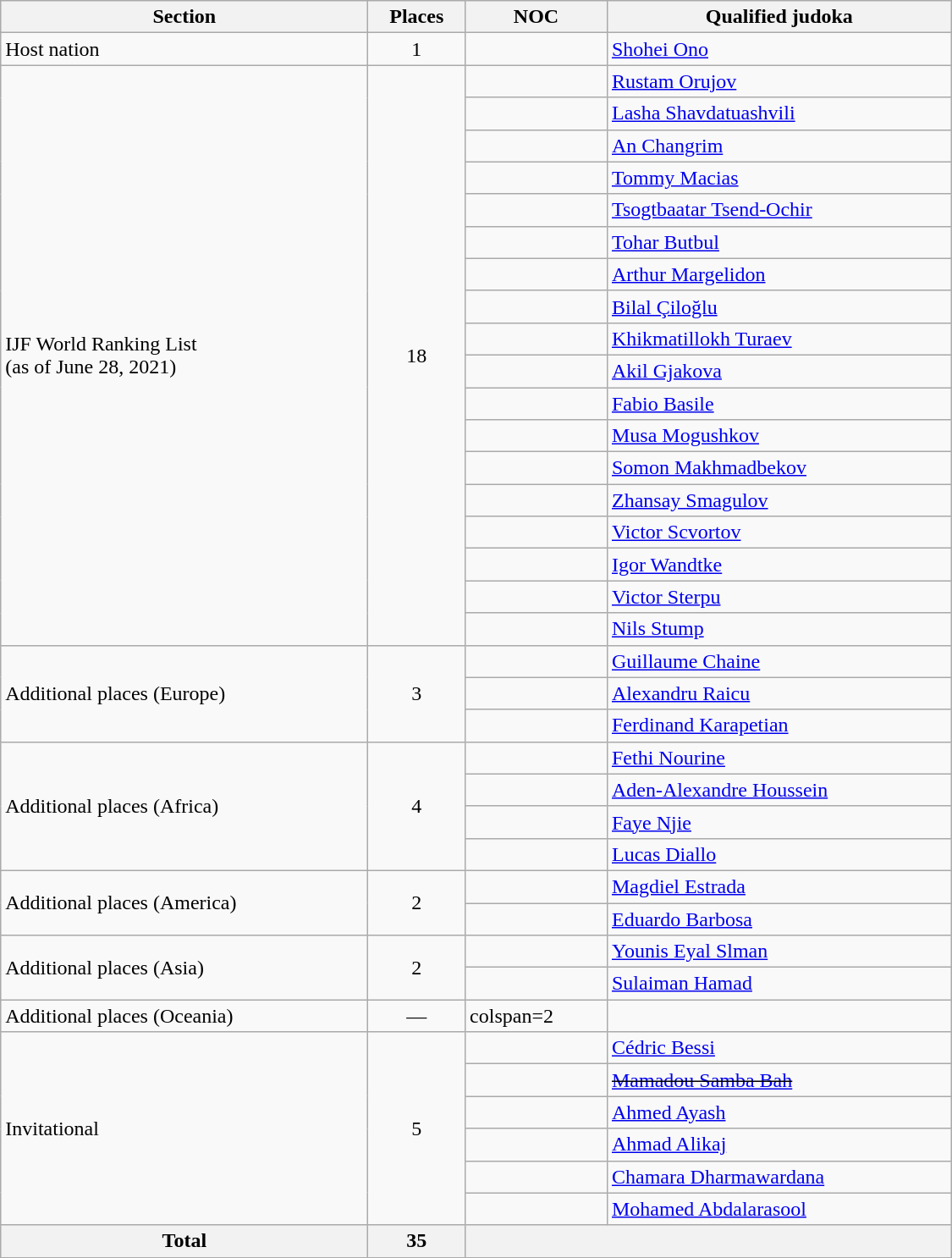<table class="wikitable"  width=750>
<tr>
<th>Section</th>
<th>Places</th>
<th>NOC</th>
<th>Qualified judoka</th>
</tr>
<tr>
<td>Host nation</td>
<td align=center>1</td>
<td></td>
<td><a href='#'>Shohei Ono</a></td>
</tr>
<tr>
<td rowspan=18>IJF World Ranking List<br>(as of June 28, 2021)</td>
<td rowspan=18 align=center>18</td>
<td></td>
<td><a href='#'>Rustam Orujov</a></td>
</tr>
<tr>
<td></td>
<td><a href='#'>Lasha Shavdatuashvili</a></td>
</tr>
<tr>
<td></td>
<td><a href='#'>An Changrim</a></td>
</tr>
<tr>
<td></td>
<td><a href='#'>Tommy Macias</a></td>
</tr>
<tr>
<td></td>
<td><a href='#'>Tsogtbaatar Tsend-Ochir</a></td>
</tr>
<tr>
<td></td>
<td><a href='#'>Tohar Butbul</a></td>
</tr>
<tr>
<td></td>
<td><a href='#'>Arthur Margelidon</a></td>
</tr>
<tr>
<td></td>
<td><a href='#'>Bilal Çiloğlu</a></td>
</tr>
<tr>
<td></td>
<td><a href='#'>Khikmatillokh Turaev</a></td>
</tr>
<tr>
<td></td>
<td><a href='#'>Akil Gjakova</a></td>
</tr>
<tr>
<td></td>
<td><a href='#'>Fabio Basile</a></td>
</tr>
<tr>
<td></td>
<td><a href='#'>Musa Mogushkov</a></td>
</tr>
<tr>
<td></td>
<td><a href='#'>Somon Makhmadbekov</a></td>
</tr>
<tr>
<td></td>
<td><a href='#'>Zhansay Smagulov</a></td>
</tr>
<tr>
<td></td>
<td><a href='#'>Victor Scvortov</a></td>
</tr>
<tr>
<td></td>
<td><a href='#'>Igor Wandtke</a></td>
</tr>
<tr>
<td></td>
<td><a href='#'>Victor Sterpu</a></td>
</tr>
<tr>
<td></td>
<td><a href='#'>Nils Stump</a></td>
</tr>
<tr>
<td rowspan=3>Additional places (Europe)</td>
<td rowspan=3 align=center>3</td>
<td></td>
<td><a href='#'>Guillaume Chaine</a></td>
</tr>
<tr>
<td></td>
<td><a href='#'>Alexandru Raicu</a></td>
</tr>
<tr>
<td></td>
<td><a href='#'>Ferdinand Karapetian</a></td>
</tr>
<tr>
<td rowspan=4>Additional places (Africa)</td>
<td rowspan=4 align=center>4</td>
<td></td>
<td><a href='#'>Fethi Nourine</a></td>
</tr>
<tr>
<td></td>
<td><a href='#'>Aden-Alexandre Houssein</a></td>
</tr>
<tr>
<td></td>
<td><a href='#'>Faye Njie</a></td>
</tr>
<tr>
<td></td>
<td><a href='#'>Lucas Diallo</a></td>
</tr>
<tr>
<td rowspan=2>Additional places (America)</td>
<td rowspan=2 align=center>2</td>
<td></td>
<td><a href='#'>Magdiel Estrada</a></td>
</tr>
<tr>
<td></td>
<td><a href='#'>Eduardo Barbosa</a></td>
</tr>
<tr>
<td rowspan=2>Additional places (Asia)</td>
<td rowspan=2 align=center>2</td>
<td></td>
<td><a href='#'>Younis Eyal Slman</a></td>
</tr>
<tr>
<td></td>
<td><a href='#'>Sulaiman Hamad</a></td>
</tr>
<tr>
<td>Additional places (Oceania)</td>
<td align=center>—</td>
<td>colspan=2 </td>
</tr>
<tr>
<td rowspan=6>Invitational</td>
<td rowspan=6 align=center>5</td>
<td></td>
<td><a href='#'>Cédric Bessi</a></td>
</tr>
<tr>
<td><s></s></td>
<td><s><a href='#'>Mamadou Samba Bah</a></s></td>
</tr>
<tr>
<td></td>
<td><a href='#'>Ahmed Ayash</a></td>
</tr>
<tr>
<td></td>
<td><a href='#'>Ahmad Alikaj</a></td>
</tr>
<tr>
<td></td>
<td><a href='#'>Chamara Dharmawardana</a></td>
</tr>
<tr>
<td></td>
<td><a href='#'>Mohamed Abdalarasool</a></td>
</tr>
<tr>
<th>Total</th>
<th>35</th>
<th colspan=2></th>
</tr>
</table>
